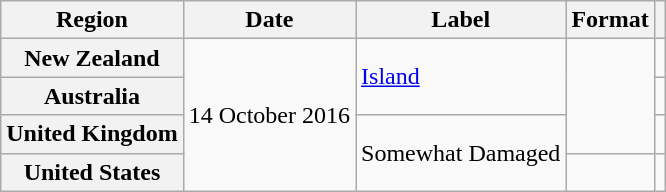<table class="wikitable plainrowheaders">
<tr>
<th scope="col">Region</th>
<th scope="col">Date</th>
<th scope="col">Label</th>
<th scope="col">Format</th>
<th scope="col"></th>
</tr>
<tr>
<th scope="row">New Zealand</th>
<td rowspan="4">14 October 2016</td>
<td rowspan="2"><a href='#'>Island</a></td>
<td rowspan="3"></td>
<td align="center"></td>
</tr>
<tr>
<th scope="row">Australia</th>
<td align="center"></td>
</tr>
<tr>
<th scope="row">United Kingdom</th>
<td rowspan="2">Somewhat Damaged</td>
<td align="center"></td>
</tr>
<tr>
<th scope="row">United States</th>
<td></td>
<td align="center"></td>
</tr>
</table>
